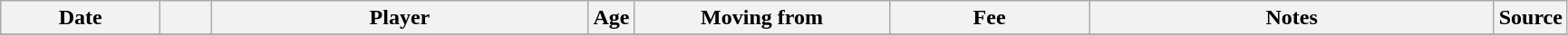<table class="wikitable sortable">
<tr>
<th style="width:110px">Date</th>
<th style="width:30px"></th>
<th style="width:270px">Player</th>
<th style="width:20px">Age</th>
<th style="width:180px">Moving from</th>
<th style="width:140px">Fee</th>
<th style="width:290px" class="unsortable">Notes</th>
<th style="width:35px">Source</th>
</tr>
<tr>
</tr>
</table>
